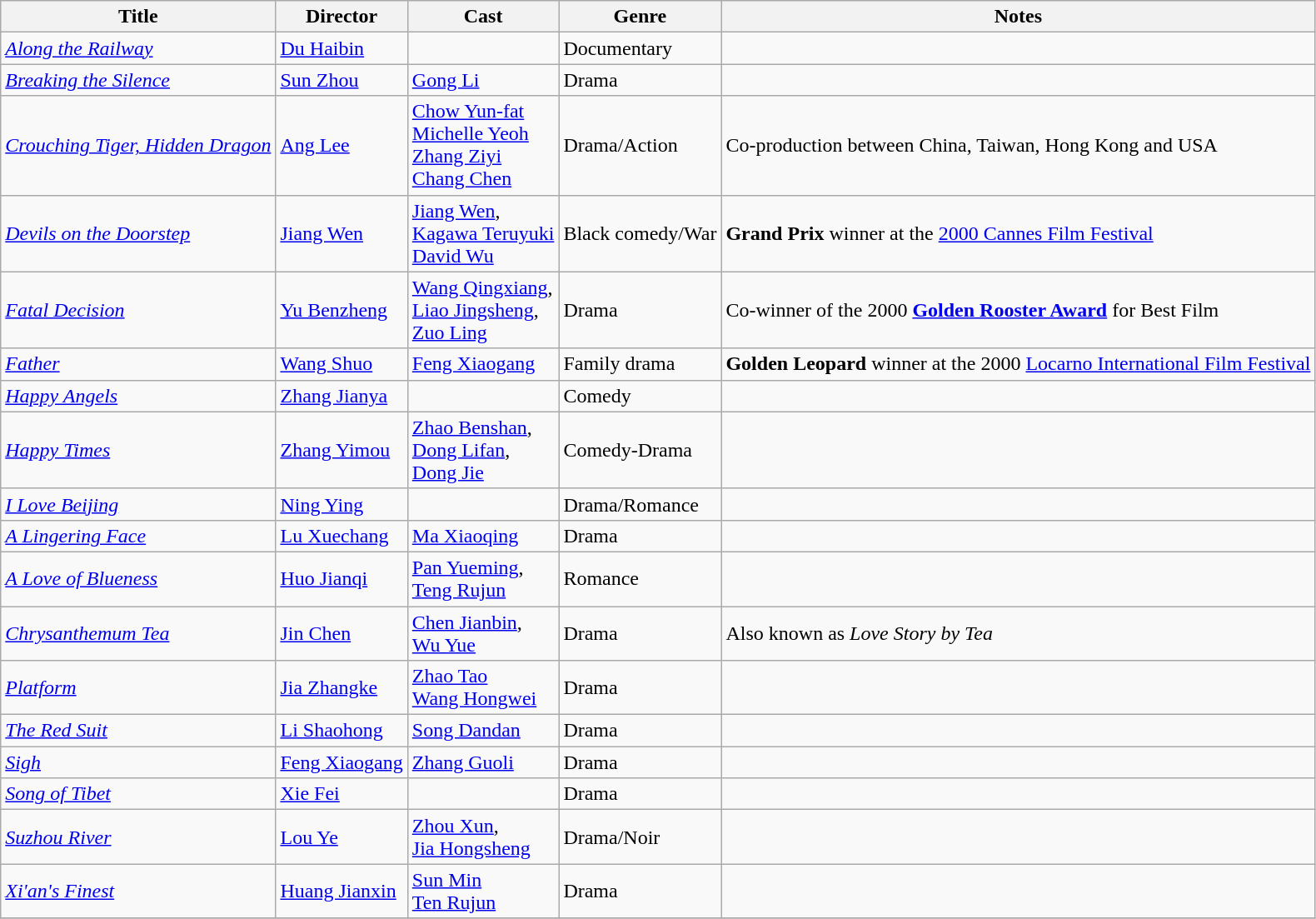<table class="wikitable sortable">
<tr>
<th>Title</th>
<th>Director</th>
<th>Cast</th>
<th>Genre</th>
<th>Notes</th>
</tr>
<tr>
<td><em><a href='#'>Along the Railway</a></em></td>
<td><a href='#'>Du Haibin</a></td>
<td></td>
<td>Documentary</td>
<td></td>
</tr>
<tr>
<td><em><a href='#'>Breaking the Silence</a></em></td>
<td><a href='#'>Sun Zhou</a></td>
<td><a href='#'>Gong Li</a></td>
<td>Drama</td>
<td></td>
</tr>
<tr>
<td><em><a href='#'>Crouching Tiger, Hidden Dragon</a></em></td>
<td><a href='#'>Ang Lee</a></td>
<td><a href='#'>Chow Yun-fat</a><br><a href='#'>Michelle Yeoh</a><br><a href='#'>Zhang Ziyi</a><br><a href='#'>Chang Chen</a></td>
<td>Drama/Action</td>
<td>Co-production between China, Taiwan, Hong Kong and USA</td>
</tr>
<tr>
<td><em><a href='#'>Devils on the Doorstep</a></em></td>
<td><a href='#'>Jiang Wen</a></td>
<td><a href='#'>Jiang Wen</a>,<br><a href='#'>Kagawa Teruyuki</a><br><a href='#'>David Wu</a></td>
<td>Black comedy/War</td>
<td><strong>Grand Prix</strong> winner at the <a href='#'>2000 Cannes Film Festival</a></td>
</tr>
<tr>
<td><em><a href='#'>Fatal Decision</a></em></td>
<td><a href='#'>Yu Benzheng</a></td>
<td><a href='#'>Wang Qingxiang</a>,<br><a href='#'>Liao Jingsheng</a>,<br><a href='#'>Zuo Ling</a></td>
<td>Drama</td>
<td>Co-winner of the 2000 <strong><a href='#'>Golden Rooster Award</a></strong> for Best Film</td>
</tr>
<tr>
<td><em><a href='#'>Father</a></em></td>
<td><a href='#'>Wang Shuo</a></td>
<td><a href='#'>Feng Xiaogang</a></td>
<td>Family drama</td>
<td><strong>Golden Leopard</strong> winner at the 2000 <a href='#'>Locarno International Film Festival</a></td>
</tr>
<tr>
<td><em><a href='#'>Happy Angels</a></em></td>
<td><a href='#'>Zhang Jianya</a></td>
<td></td>
<td>Comedy</td>
<td></td>
</tr>
<tr>
<td><em><a href='#'>Happy Times</a></em></td>
<td><a href='#'>Zhang Yimou</a></td>
<td><a href='#'>Zhao Benshan</a>,<br><a href='#'>Dong Lifan</a>,<br><a href='#'>Dong Jie</a></td>
<td>Comedy-Drama</td>
<td></td>
</tr>
<tr>
<td><em><a href='#'>I Love Beijing</a></em></td>
<td><a href='#'>Ning Ying</a></td>
<td></td>
<td>Drama/Romance</td>
<td></td>
</tr>
<tr>
<td><em><a href='#'>A Lingering Face</a></em></td>
<td><a href='#'>Lu Xuechang</a></td>
<td><a href='#'>Ma Xiaoqing</a></td>
<td>Drama</td>
<td></td>
</tr>
<tr>
<td><em><a href='#'>A Love of Blueness</a></em></td>
<td><a href='#'>Huo Jianqi</a></td>
<td><a href='#'>Pan Yueming</a>,<br><a href='#'>Teng Rujun</a></td>
<td>Romance</td>
<td></td>
</tr>
<tr>
<td><em><a href='#'>Chrysanthemum Tea</a></em></td>
<td><a href='#'>Jin Chen</a></td>
<td><a href='#'>Chen Jianbin</a>,<br><a href='#'>Wu Yue</a></td>
<td>Drama</td>
<td>Also known as <em>Love Story by Tea</em></td>
</tr>
<tr>
<td><em><a href='#'>Platform</a></em></td>
<td><a href='#'>Jia Zhangke</a></td>
<td><a href='#'>Zhao Tao</a><br><a href='#'>Wang Hongwei</a></td>
<td>Drama</td>
<td></td>
</tr>
<tr>
<td><em><a href='#'>The Red Suit</a></em></td>
<td><a href='#'>Li Shaohong</a></td>
<td><a href='#'>Song Dandan</a></td>
<td>Drama</td>
<td></td>
</tr>
<tr>
<td><em><a href='#'>Sigh</a></em></td>
<td><a href='#'>Feng Xiaogang</a></td>
<td><a href='#'>Zhang Guoli</a></td>
<td>Drama</td>
<td></td>
</tr>
<tr>
<td><em><a href='#'>Song of Tibet</a></em></td>
<td><a href='#'>Xie Fei</a></td>
<td></td>
<td>Drama</td>
<td></td>
</tr>
<tr>
<td><em><a href='#'>Suzhou River</a></em></td>
<td><a href='#'>Lou Ye</a></td>
<td><a href='#'>Zhou Xun</a>,<br><a href='#'>Jia Hongsheng</a></td>
<td>Drama/Noir</td>
<td></td>
</tr>
<tr>
<td><em><a href='#'>Xi'an's Finest</a></em></td>
<td><a href='#'>Huang Jianxin</a></td>
<td><a href='#'>Sun Min</a><br><a href='#'>Ten Rujun</a></td>
<td>Drama</td>
<td></td>
</tr>
<tr>
</tr>
</table>
